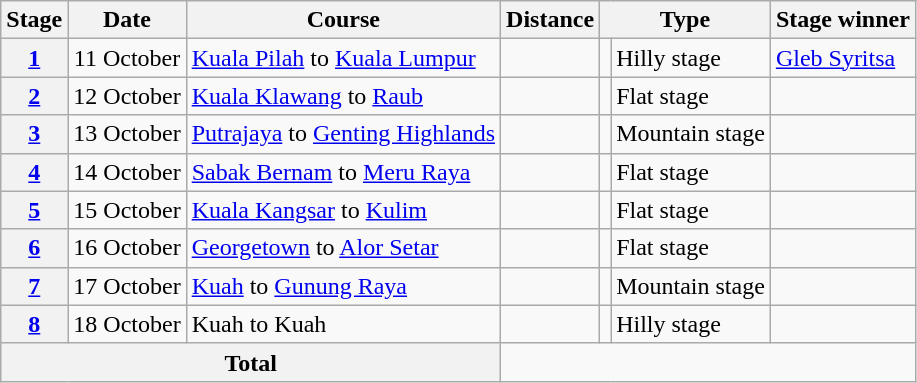<table class="wikitable">
<tr>
<th scope="col">Stage</th>
<th scope="col">Date</th>
<th scope="col">Course</th>
<th scope="col">Distance</th>
<th scope="col" colspan="2">Type</th>
<th scope="col">Stage winner</th>
</tr>
<tr>
<th scope="row"><a href='#'>1</a></th>
<td style="text-align:center;">11 October</td>
<td><a href='#'>Kuala Pilah</a> to <a href='#'>Kuala Lumpur</a></td>
<td style="text-align:center;"></td>
<td></td>
<td>Hilly stage</td>
<td> <a href='#'>Gleb Syritsa</a></td>
</tr>
<tr>
<th scope="row"><a href='#'>2</a></th>
<td style="text-align:center;">12 October</td>
<td><a href='#'>Kuala Klawang</a> to <a href='#'>Raub</a></td>
<td style="text-align:center;"></td>
<td></td>
<td>Flat stage</td>
<td></td>
</tr>
<tr>
<th scope="row"><a href='#'>3</a></th>
<td style="text-align:center;">13 October</td>
<td><a href='#'>Putrajaya</a> to <a href='#'>Genting Highlands</a></td>
<td style="text-align:center;"></td>
<td></td>
<td>Mountain stage</td>
<td></td>
</tr>
<tr>
<th scope="row"><a href='#'>4</a></th>
<td style="text-align:center;">14 October</td>
<td><a href='#'>Sabak Bernam</a> to <a href='#'>Meru Raya</a></td>
<td style="text-align:center;"></td>
<td></td>
<td>Flat stage</td>
<td></td>
</tr>
<tr>
<th scope="row"><a href='#'>5</a></th>
<td style="text-align:center;">15 October</td>
<td><a href='#'>Kuala Kangsar</a> to <a href='#'>Kulim</a></td>
<td style="text-align:center;"></td>
<td></td>
<td>Flat stage</td>
<td></td>
</tr>
<tr>
<th scope="row"><a href='#'>6</a></th>
<td style="text-align:center;">16 October</td>
<td><a href='#'>Georgetown</a> to <a href='#'>Alor Setar</a></td>
<td style="text-align:center;"></td>
<td></td>
<td>Flat stage</td>
<td></td>
</tr>
<tr>
<th scope="row"><a href='#'>7</a></th>
<td style="text-align:center;">17 October</td>
<td><a href='#'>Kuah</a> to <a href='#'>Gunung Raya</a></td>
<td style="text-align:center;"></td>
<td></td>
<td>Mountain stage</td>
<td></td>
</tr>
<tr>
<th scope="row"><a href='#'>8</a></th>
<td style="text-align:center;">18 October</td>
<td>Kuah to Kuah</td>
<td style="text-align:center;"></td>
<td></td>
<td>Hilly stage</td>
<td></td>
</tr>
<tr>
<th colspan="3">Total</th>
<td colspan="4" style="text-align:center;"></td>
</tr>
</table>
